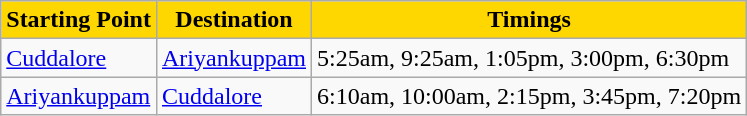<table class="wikitable">
<tr>
<th style="background-color:#FFD700">Starting Point</th>
<th ! style="background-color:#FFD700">Destination</th>
<th ! style="background-color:#FFD700">Timings</th>
</tr>
<tr>
<td valign="top"><a href='#'>Cuddalore</a></td>
<td valign="top"><a href='#'>Ariyankuppam</a></td>
<td valign="top">5:25am, 9:25am, 1:05pm, 3:00pm, 6:30pm</td>
</tr>
<tr>
<td valign="top"><a href='#'>Ariyankuppam</a></td>
<td valign="top"><a href='#'>Cuddalore</a></td>
<td valign="top">6:10am, 10:00am, 2:15pm, 3:45pm, 7:20pm</td>
</tr>
</table>
